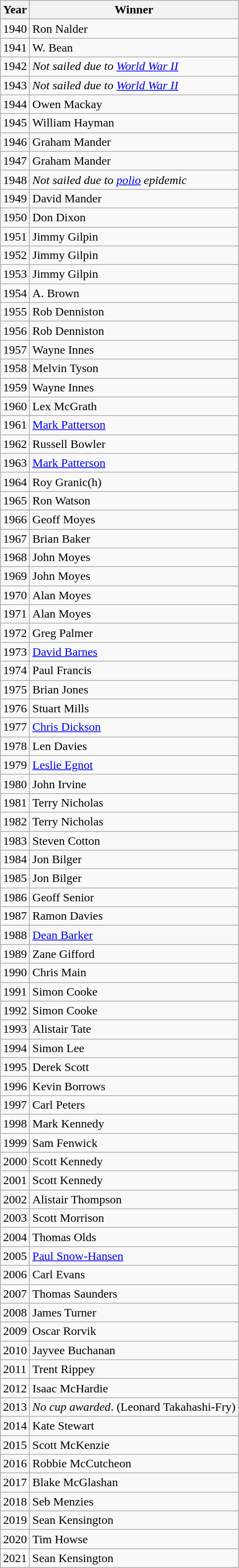<table class="wikitable">
<tr>
<th>Year</th>
<th>Winner</th>
</tr>
<tr>
<td>1940</td>
<td>Ron Nalder</td>
</tr>
<tr>
<td>1941</td>
<td>W. Bean</td>
</tr>
<tr>
<td>1942</td>
<td><em>Not sailed due to <a href='#'>World War II</a></em></td>
</tr>
<tr>
<td>1943</td>
<td><em>Not sailed due to <a href='#'>World War II</a></em></td>
</tr>
<tr>
<td>1944</td>
<td>Owen Mackay</td>
</tr>
<tr>
<td>1945</td>
<td>William Hayman</td>
</tr>
<tr>
<td>1946</td>
<td>Graham Mander</td>
</tr>
<tr>
<td>1947</td>
<td>Graham Mander</td>
</tr>
<tr>
<td>1948</td>
<td><em>Not sailed due to <a href='#'>polio</a> epidemic</em></td>
</tr>
<tr>
<td>1949</td>
<td>David Mander</td>
</tr>
<tr>
<td>1950</td>
<td>Don Dixon</td>
</tr>
<tr>
<td>1951</td>
<td>Jimmy Gilpin</td>
</tr>
<tr>
<td>1952</td>
<td>Jimmy Gilpin</td>
</tr>
<tr>
<td>1953</td>
<td>Jimmy Gilpin</td>
</tr>
<tr>
<td>1954</td>
<td>A. Brown</td>
</tr>
<tr>
<td>1955</td>
<td>Rob Denniston</td>
</tr>
<tr>
<td>1956</td>
<td>Rob Denniston</td>
</tr>
<tr>
<td>1957</td>
<td>Wayne Innes</td>
</tr>
<tr>
<td>1958</td>
<td>Melvin Tyson</td>
</tr>
<tr>
<td>1959</td>
<td>Wayne Innes</td>
</tr>
<tr>
<td>1960</td>
<td>Lex McGrath</td>
</tr>
<tr>
<td>1961</td>
<td><a href='#'>Mark Patterson</a></td>
</tr>
<tr>
<td>1962</td>
<td>Russell Bowler</td>
</tr>
<tr>
<td>1963</td>
<td><a href='#'>Mark Patterson</a></td>
</tr>
<tr>
<td>1964</td>
<td>Roy Granic(h)</td>
</tr>
<tr>
<td>1965</td>
<td>Ron Watson</td>
</tr>
<tr>
<td>1966</td>
<td>Geoff Moyes</td>
</tr>
<tr>
<td>1967</td>
<td>Brian Baker</td>
</tr>
<tr>
<td>1968</td>
<td>John Moyes</td>
</tr>
<tr>
<td>1969</td>
<td>John Moyes</td>
</tr>
<tr>
<td>1970</td>
<td>Alan Moyes</td>
</tr>
<tr>
<td>1971</td>
<td>Alan Moyes</td>
</tr>
<tr>
<td>1972</td>
<td>Greg Palmer</td>
</tr>
<tr>
<td>1973</td>
<td><a href='#'>David Barnes</a></td>
</tr>
<tr>
<td>1974</td>
<td>Paul Francis</td>
</tr>
<tr>
<td>1975</td>
<td>Brian Jones</td>
</tr>
<tr>
<td>1976</td>
<td>Stuart Mills</td>
</tr>
<tr>
<td>1977</td>
<td><a href='#'>Chris Dickson</a></td>
</tr>
<tr>
<td>1978</td>
<td>Len Davies</td>
</tr>
<tr>
<td>1979</td>
<td><a href='#'>Leslie Egnot</a></td>
</tr>
<tr>
<td>1980</td>
<td>John Irvine</td>
</tr>
<tr>
<td>1981</td>
<td>Terry Nicholas</td>
</tr>
<tr>
<td>1982</td>
<td>Terry Nicholas</td>
</tr>
<tr>
<td>1983</td>
<td>Steven Cotton</td>
</tr>
<tr>
<td>1984</td>
<td>Jon Bilger</td>
</tr>
<tr>
<td>1985</td>
<td>Jon Bilger</td>
</tr>
<tr>
<td>1986</td>
<td>Geoff Senior</td>
</tr>
<tr>
<td>1987</td>
<td>Ramon Davies</td>
</tr>
<tr>
<td>1988</td>
<td><a href='#'>Dean Barker</a></td>
</tr>
<tr>
<td>1989</td>
<td>Zane Gifford</td>
</tr>
<tr>
<td>1990</td>
<td>Chris Main</td>
</tr>
<tr>
<td>1991</td>
<td>Simon Cooke</td>
</tr>
<tr>
<td>1992</td>
<td>Simon Cooke</td>
</tr>
<tr>
<td>1993</td>
<td>Alistair Tate</td>
</tr>
<tr>
<td>1994</td>
<td>Simon Lee</td>
</tr>
<tr>
<td>1995</td>
<td>Derek Scott</td>
</tr>
<tr>
<td>1996</td>
<td>Kevin Borrows</td>
</tr>
<tr>
<td>1997</td>
<td>Carl Peters</td>
</tr>
<tr>
<td>1998</td>
<td>Mark Kennedy</td>
</tr>
<tr>
<td>1999</td>
<td>Sam Fenwick</td>
</tr>
<tr>
<td>2000</td>
<td>Scott Kennedy</td>
</tr>
<tr>
<td>2001</td>
<td>Scott Kennedy</td>
</tr>
<tr>
<td>2002</td>
<td>Alistair Thompson</td>
</tr>
<tr>
<td>2003</td>
<td>Scott Morrison</td>
</tr>
<tr>
<td>2004</td>
<td>Thomas Olds</td>
</tr>
<tr>
<td>2005</td>
<td><a href='#'>Paul Snow-Hansen</a></td>
</tr>
<tr>
<td>2006</td>
<td>Carl Evans</td>
</tr>
<tr>
<td>2007</td>
<td>Thomas Saunders</td>
</tr>
<tr>
<td>2008</td>
<td>James Turner</td>
</tr>
<tr>
<td>2009</td>
<td>Oscar Rorvik</td>
</tr>
<tr>
<td>2010</td>
<td>Jayvee Buchanan</td>
</tr>
<tr>
<td>2011</td>
<td>Trent Rippey</td>
</tr>
<tr>
<td>2012</td>
<td>Isaac McHardie</td>
</tr>
<tr>
<td>2013</td>
<td><em>No cup awarded</em>. (Leonard Takahashi-Fry)</td>
</tr>
<tr>
<td>2014</td>
<td>Kate Stewart</td>
</tr>
<tr>
<td>2015</td>
<td>Scott McKenzie</td>
</tr>
<tr>
<td>2016</td>
<td>Robbie McCutcheon</td>
</tr>
<tr>
<td>2017</td>
<td>Blake McGlashan</td>
</tr>
<tr>
<td>2018</td>
<td>Seb Menzies</td>
</tr>
<tr>
<td>2019</td>
<td>Sean Kensington</td>
</tr>
<tr>
<td>2020</td>
<td>Tim Howse</td>
</tr>
<tr>
<td>2021</td>
<td>Sean Kensington</td>
</tr>
</table>
